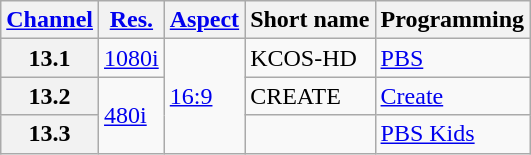<table class="wikitable">
<tr>
<th scope = "col"><a href='#'>Channel</a></th>
<th scope = "col"><a href='#'>Res.</a></th>
<th scope = "col"><a href='#'>Aspect</a></th>
<th scope = "col">Short name</th>
<th scope = "col">Programming</th>
</tr>
<tr>
<th scope = "row">13.1</th>
<td><a href='#'>1080i</a></td>
<td rowspan=3><a href='#'>16:9</a></td>
<td>KCOS-HD</td>
<td><a href='#'>PBS</a></td>
</tr>
<tr>
<th scope = "row">13.2</th>
<td rowspan=2><a href='#'>480i</a></td>
<td>CREATE</td>
<td><a href='#'>Create</a></td>
</tr>
<tr>
<th scope = "row">13.3</th>
<td></td>
<td><a href='#'>PBS Kids</a></td>
</tr>
</table>
